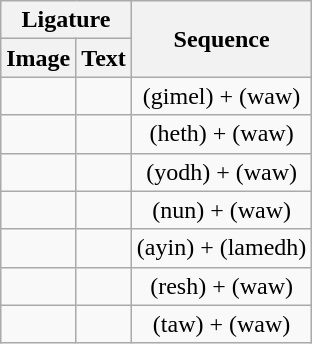<table class="wikitable" style="text-align: center;">
<tr>
<th colspan="2">Ligature</th>
<th rowspan="2">Sequence</th>
</tr>
<tr>
<th>Image</th>
<th>Text</th>
</tr>
<tr>
<td></td>
<td></td>
<td> (gimel) +  (waw)</td>
</tr>
<tr>
<td></td>
<td></td>
<td> (heth) +  (waw)</td>
</tr>
<tr>
<td></td>
<td></td>
<td> (yodh) +  (waw)</td>
</tr>
<tr>
<td></td>
<td></td>
<td> (nun) +  (waw)</td>
</tr>
<tr>
<td></td>
<td></td>
<td> (ayin) +  (lamedh)</td>
</tr>
<tr>
<td></td>
<td></td>
<td> (resh) +  (waw)</td>
</tr>
<tr>
<td></td>
<td></td>
<td> (taw) +  (waw)</td>
</tr>
</table>
